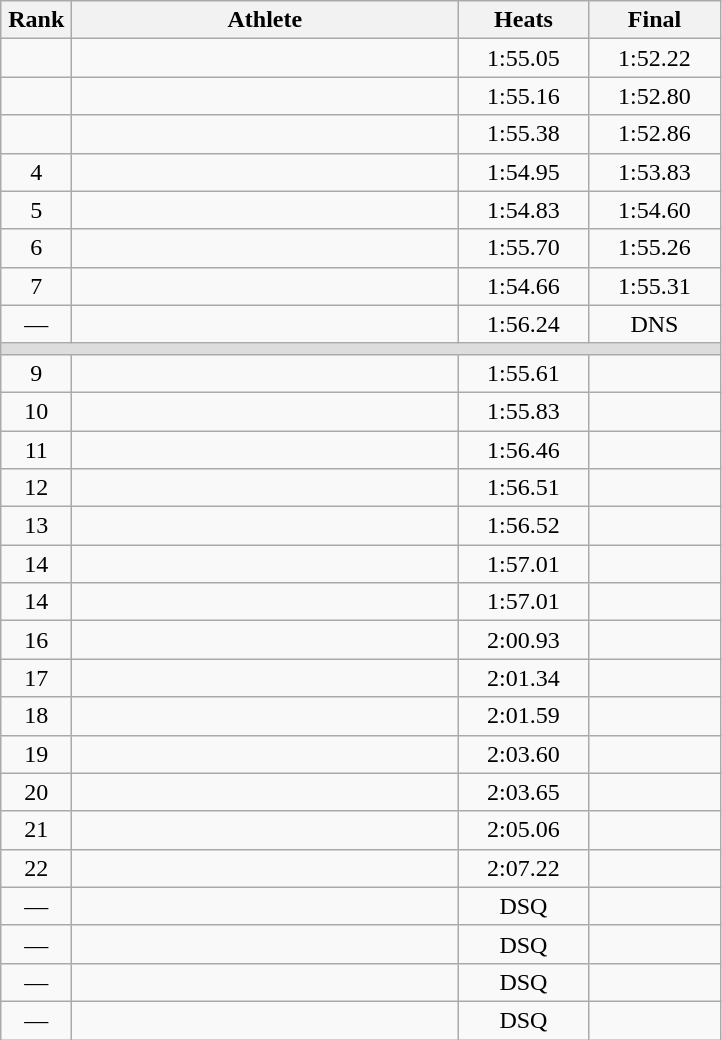<table class=wikitable style="text-align:center">
<tr>
<th width=40>Rank</th>
<th width=250>Athlete</th>
<th width=80>Heats</th>
<th width=80>Final</th>
</tr>
<tr>
<td></td>
<td align=left></td>
<td>1:55.05</td>
<td>1:52.22</td>
</tr>
<tr>
<td></td>
<td align=left></td>
<td>1:55.16</td>
<td>1:52.80</td>
</tr>
<tr>
<td></td>
<td align=left></td>
<td>1:55.38</td>
<td>1:52.86</td>
</tr>
<tr>
<td>4</td>
<td align=left></td>
<td>1:54.95</td>
<td>1:53.83</td>
</tr>
<tr>
<td>5</td>
<td align=left></td>
<td>1:54.83</td>
<td>1:54.60</td>
</tr>
<tr>
<td>6</td>
<td align=left></td>
<td>1:55.70</td>
<td>1:55.26</td>
</tr>
<tr>
<td>7</td>
<td align=left></td>
<td>1:54.66</td>
<td>1:55.31</td>
</tr>
<tr>
<td>—</td>
<td align=left></td>
<td>1:56.24 </td>
<td>DNS</td>
</tr>
<tr bgcolor=#DDDDDD>
<td colspan=4></td>
</tr>
<tr>
<td>9</td>
<td align=left></td>
<td>1:55.61 </td>
<td></td>
</tr>
<tr>
<td>10</td>
<td align=left></td>
<td>1:55.83</td>
<td></td>
</tr>
<tr>
<td>11</td>
<td align=left></td>
<td>1:56.46</td>
<td></td>
</tr>
<tr>
<td>12</td>
<td align=left></td>
<td>1:56.51</td>
<td></td>
</tr>
<tr>
<td>13</td>
<td align=left></td>
<td>1:56.52</td>
<td></td>
</tr>
<tr>
<td>14</td>
<td align=left></td>
<td>1:57.01</td>
<td></td>
</tr>
<tr>
<td>14</td>
<td align=left></td>
<td>1:57.01</td>
<td></td>
</tr>
<tr>
<td>16</td>
<td align=left></td>
<td>2:00.93</td>
<td></td>
</tr>
<tr>
<td>17</td>
<td align=left></td>
<td>2:01.34</td>
<td></td>
</tr>
<tr>
<td>18</td>
<td align=left></td>
<td>2:01.59</td>
<td></td>
</tr>
<tr>
<td>19</td>
<td align=left></td>
<td>2:03.60</td>
<td></td>
</tr>
<tr>
<td>20</td>
<td align=left></td>
<td>2:03.65</td>
<td></td>
</tr>
<tr>
<td>21</td>
<td align=left></td>
<td>2:05.06</td>
<td></td>
</tr>
<tr>
<td>22</td>
<td align=left></td>
<td>2:07.22</td>
<td></td>
</tr>
<tr>
<td>—</td>
<td align=left></td>
<td>DSQ</td>
<td></td>
</tr>
<tr>
<td>—</td>
<td align=left></td>
<td>DSQ</td>
<td></td>
</tr>
<tr>
<td>—</td>
<td align=left></td>
<td>DSQ</td>
<td></td>
</tr>
<tr>
<td>—</td>
<td align=left></td>
<td>DSQ</td>
<td></td>
</tr>
</table>
